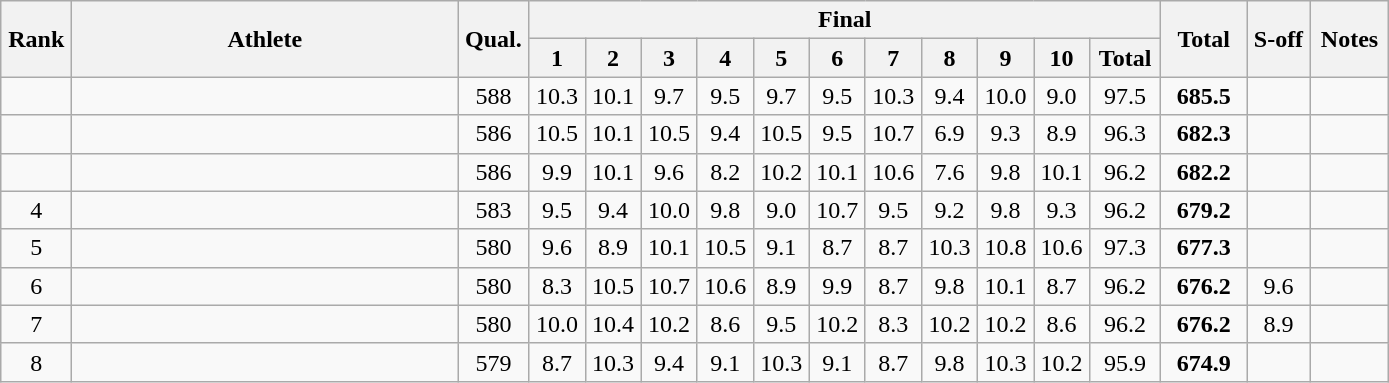<table class="wikitable" style="text-align:center">
<tr>
<th rowspan=2 width=40>Rank</th>
<th rowspan=2 width=250>Athlete</th>
<th rowspan=2 width=40>Qual.</th>
<th colspan=11>Final</th>
<th rowspan=2 width=50>Total</th>
<th rowspan=2 width=35>S-off</th>
<th rowspan=2 width=45>Notes</th>
</tr>
<tr>
<th width=30>1</th>
<th width=30>2</th>
<th width=30>3</th>
<th width=30>4</th>
<th width=30>5</th>
<th width=30>6</th>
<th width=30>7</th>
<th width=30>8</th>
<th width=30>9</th>
<th width=30>10</th>
<th width=40>Total</th>
</tr>
<tr>
<td></td>
<td align=left></td>
<td>588</td>
<td>10.3</td>
<td>10.1</td>
<td>9.7</td>
<td>9.5</td>
<td>9.7</td>
<td>9.5</td>
<td>10.3</td>
<td>9.4</td>
<td>10.0</td>
<td>9.0</td>
<td>97.5</td>
<td><strong>685.5</strong></td>
<td></td>
<td></td>
</tr>
<tr>
<td></td>
<td align=left></td>
<td>586</td>
<td>10.5</td>
<td>10.1</td>
<td>10.5</td>
<td>9.4</td>
<td>10.5</td>
<td>9.5</td>
<td>10.7</td>
<td>6.9</td>
<td>9.3</td>
<td>8.9</td>
<td>96.3</td>
<td><strong>682.3</strong></td>
<td></td>
<td></td>
</tr>
<tr>
<td></td>
<td align=left></td>
<td>586</td>
<td>9.9</td>
<td>10.1</td>
<td>9.6</td>
<td>8.2</td>
<td>10.2</td>
<td>10.1</td>
<td>10.6</td>
<td>7.6</td>
<td>9.8</td>
<td>10.1</td>
<td>96.2</td>
<td><strong>682.2</strong></td>
<td></td>
<td></td>
</tr>
<tr>
<td>4</td>
<td align=left></td>
<td>583</td>
<td>9.5</td>
<td>9.4</td>
<td>10.0</td>
<td>9.8</td>
<td>9.0</td>
<td>10.7</td>
<td>9.5</td>
<td>9.2</td>
<td>9.8</td>
<td>9.3</td>
<td>96.2</td>
<td><strong>679.2</strong></td>
<td></td>
<td></td>
</tr>
<tr>
<td>5</td>
<td align=left></td>
<td>580</td>
<td>9.6</td>
<td>8.9</td>
<td>10.1</td>
<td>10.5</td>
<td>9.1</td>
<td>8.7</td>
<td>8.7</td>
<td>10.3</td>
<td>10.8</td>
<td>10.6</td>
<td>97.3</td>
<td><strong>677.3</strong></td>
<td></td>
<td></td>
</tr>
<tr>
<td>6</td>
<td align=left></td>
<td>580</td>
<td>8.3</td>
<td>10.5</td>
<td>10.7</td>
<td>10.6</td>
<td>8.9</td>
<td>9.9</td>
<td>8.7</td>
<td>9.8</td>
<td>10.1</td>
<td>8.7</td>
<td>96.2</td>
<td><strong>676.2</strong></td>
<td>9.6</td>
<td></td>
</tr>
<tr>
<td>7</td>
<td align=left></td>
<td>580</td>
<td>10.0</td>
<td>10.4</td>
<td>10.2</td>
<td>8.6</td>
<td>9.5</td>
<td>10.2</td>
<td>8.3</td>
<td>10.2</td>
<td>10.2</td>
<td>8.6</td>
<td>96.2</td>
<td><strong>676.2</strong></td>
<td>8.9</td>
<td></td>
</tr>
<tr>
<td>8</td>
<td align=left></td>
<td>579</td>
<td>8.7</td>
<td>10.3</td>
<td>9.4</td>
<td>9.1</td>
<td>10.3</td>
<td>9.1</td>
<td>8.7</td>
<td>9.8</td>
<td>10.3</td>
<td>10.2</td>
<td>95.9</td>
<td><strong>674.9</strong></td>
<td></td>
<td></td>
</tr>
</table>
